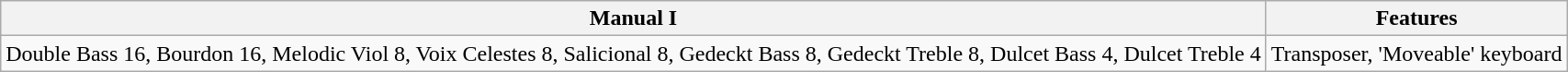<table class="wikitable">
<tr>
<th>Manual I</th>
<th>Features</th>
</tr>
<tr>
<td>Double Bass 16, Bourdon 16, Melodic Viol 8, Voix Celestes 8, Salicional 8, Gedeckt Bass 8, Gedeckt Treble 8, Dulcet Bass 4, Dulcet Treble 4</td>
<td>Transposer, 'Moveable' keyboard</td>
</tr>
</table>
